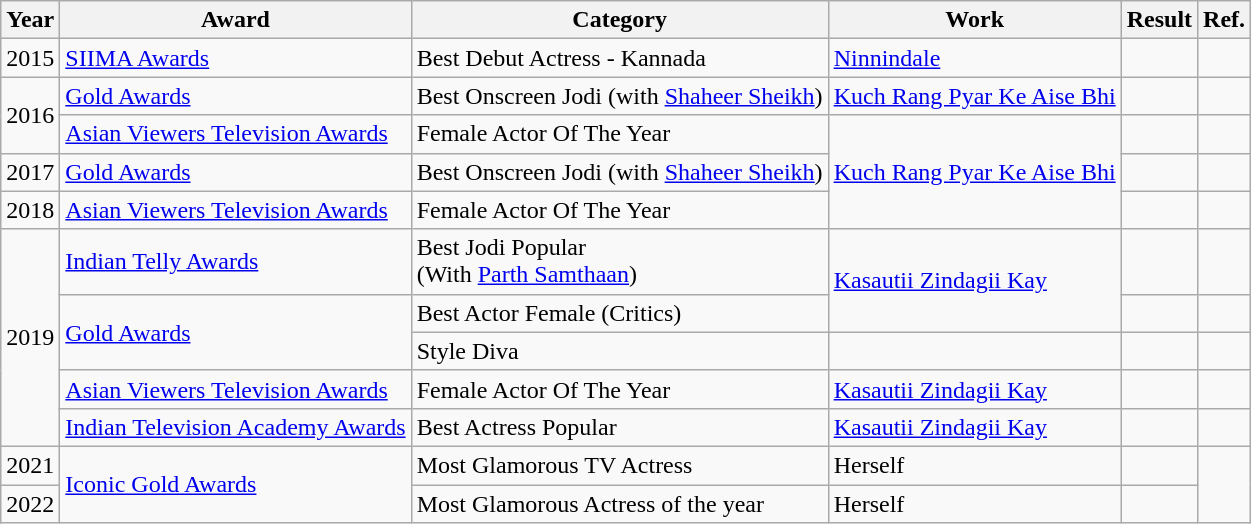<table class="wikitable sortable" style="text-align:left;">
<tr>
<th>Year</th>
<th>Award</th>
<th>Category</th>
<th>Work</th>
<th>Result</th>
<th>Ref.</th>
</tr>
<tr>
<td>2015</td>
<td><a href='#'>SIIMA Awards</a></td>
<td>Best Debut Actress - Kannada</td>
<td><a href='#'>Ninnindale</a></td>
<td></td>
<td></td>
</tr>
<tr>
<td rowspan="2">2016</td>
<td><a href='#'>Gold Awards</a></td>
<td>Best Onscreen Jodi (with <a href='#'>Shaheer Sheikh</a>)</td>
<td><a href='#'>Kuch Rang Pyar Ke Aise Bhi</a></td>
<td></td>
<td></td>
</tr>
<tr>
<td><a href='#'>Asian Viewers Television Awards</a></td>
<td>Female Actor Of The Year</td>
<td rowspan="3"><a href='#'>Kuch Rang Pyar Ke Aise Bhi</a></td>
<td></td>
<td></td>
</tr>
<tr>
<td>2017</td>
<td><a href='#'>Gold Awards</a></td>
<td>Best Onscreen Jodi (with <a href='#'>Shaheer Sheikh</a>)</td>
<td></td>
<td></td>
</tr>
<tr>
<td>2018</td>
<td><a href='#'>Asian Viewers Television Awards</a></td>
<td>Female Actor Of The Year</td>
<td></td>
<td></td>
</tr>
<tr>
<td rowspan="5">2019</td>
<td><a href='#'>Indian Telly Awards</a></td>
<td>Best Jodi Popular<br>(With <a href='#'>Parth Samthaan</a>)</td>
<td rowspan="2"><a href='#'>Kasautii Zindagii Kay</a></td>
<td></td>
<td></td>
</tr>
<tr>
<td rowspan="2"><a href='#'>Gold Awards</a></td>
<td>Best Actor Female (Critics)</td>
<td></td>
<td></td>
</tr>
<tr>
<td>Style Diva</td>
<td></td>
<td></td>
<td></td>
</tr>
<tr>
<td><a href='#'>Asian Viewers Television Awards</a></td>
<td>Female Actor Of The Year</td>
<td><a href='#'>Kasautii Zindagii Kay</a></td>
<td></td>
<td></td>
</tr>
<tr>
<td><a href='#'>Indian Television Academy Awards</a></td>
<td>Best Actress Popular</td>
<td><a href='#'>Kasautii Zindagii Kay</a></td>
<td></td>
<td></td>
</tr>
<tr>
<td>2021</td>
<td rowspan="2"><a href='#'>Iconic Gold Awards</a></td>
<td>Most Glamorous TV Actress</td>
<td>Herself</td>
<td></td>
</tr>
<tr>
<td>2022</td>
<td>Most Glamorous Actress of the year</td>
<td>Herself</td>
<td></td>
</tr>
</table>
